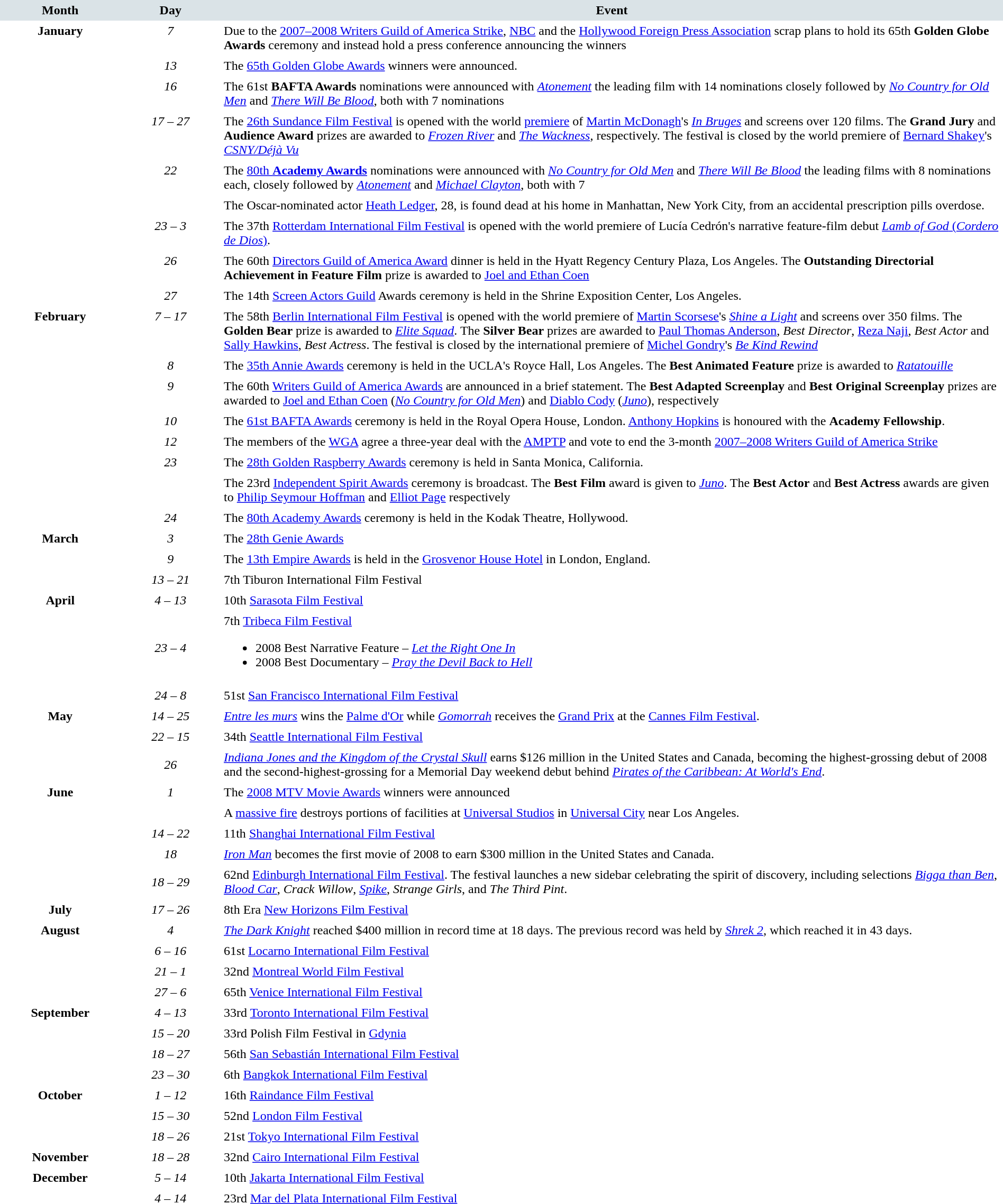<table cellspacing="0" cellpadding="4" border="0">
<tr style="background:#dae3e7; text-align:center;">
<td style="width:12%;"><strong>Month</strong></td>
<td style="width:10%;"><strong>Day</strong></td>
<td><strong>Event</strong></td>
</tr>
<tr valign="top">
<td rowspan="9" style="text-align:center;"><strong>January</strong></td>
<td style="text-align:center; vertical-align:top;"><em>7</em></td>
<td>Due to the <a href='#'>2007–2008 Writers Guild of America Strike</a>, <a href='#'>NBC</a> and the <a href='#'>Hollywood Foreign Press Association</a> scrap plans to hold its 65th <strong>Golden Globe Awards</strong> ceremony and instead hold a press conference announcing the winners</td>
</tr>
<tr>
<td style="text-align:center; vertical-align:top;"><em>13</em></td>
<td>The <a href='#'>65th Golden Globe Awards</a> winners were announced.</td>
</tr>
<tr>
<td style="text-align:center; vertical-align:top;"><em>16</em></td>
<td>The 61st <strong>BAFTA Awards</strong> nominations were announced with <em><a href='#'>Atonement</a></em> the leading film with 14 nominations closely followed by <em><a href='#'>No Country for Old Men</a></em> and <em><a href='#'>There Will Be Blood</a></em>, both with 7 nominations</td>
</tr>
<tr>
<td style="text-align:center; vertical-align:top;"><em>17 – 27</em></td>
<td>The <a href='#'>26th Sundance Film Festival</a> is opened with the world <a href='#'>premiere</a> of <a href='#'>Martin McDonagh</a>'s <em><a href='#'>In Bruges</a></em> and screens over 120 films. The <strong>Grand Jury</strong> and <strong>Audience Award</strong> prizes are awarded to <em><a href='#'>Frozen River</a></em> and <em><a href='#'>The Wackness</a></em>, respectively. The festival is closed by the world premiere of <a href='#'>Bernard Shakey</a>'s <em><a href='#'>CSNY/Déjà Vu</a></em></td>
</tr>
<tr>
<td rowspan="2" style="text-align:center; vertical-align:top;"><em>22</em></td>
<td>The <a href='#'>80th <strong>Academy Awards</strong></a> nominations were announced with <em><a href='#'>No Country for Old Men</a></em> and <em><a href='#'>There Will Be Blood</a></em> the leading films with 8 nominations each, closely followed by <em><a href='#'>Atonement</a></em> and <em><a href='#'>Michael Clayton</a></em>, both with 7</td>
</tr>
<tr>
<td>The Oscar-nominated actor <a href='#'>Heath Ledger</a>, 28, is found dead at his home in Manhattan, New York City, from an accidental prescription pills overdose.</td>
</tr>
<tr>
<td style="text-align:center; vertical-align:top;"><em>23 – 3</em></td>
<td>The 37th <a href='#'>Rotterdam International Film Festival</a> is opened with the world premiere of Lucía Cedrón's narrative feature-film debut <a href='#'><em>Lamb of God</em> (<em>Cordero de Dios</em>)</a>.</td>
</tr>
<tr>
<td style="text-align:center; vertical-align:top;"><em>26</em></td>
<td>The 60th <a href='#'>Directors Guild of America Award</a> dinner is held in the Hyatt Regency Century Plaza, Los Angeles. The <strong>Outstanding Directorial Achievement in Feature Film</strong> prize is awarded to <a href='#'>Joel and Ethan Coen</a></td>
</tr>
<tr>
<td style="text-align:center; vertical-align:top;"><em>27</em></td>
<td>The 14th <a href='#'>Screen Actors Guild</a> Awards ceremony is held in the Shrine Exposition Center, Los Angeles.</td>
</tr>
<tr valign="top">
<td rowspan="8" style="text-align:center;"><strong>February</strong></td>
<td style="text-align:center; vertical-align:top;"><em>7 – 17</em></td>
<td>The 58th <a href='#'>Berlin International Film Festival</a> is opened with the world premiere of <a href='#'>Martin Scorsese</a>'s <em><a href='#'>Shine a Light</a></em> and screens over 350 films. The <strong>Golden Bear</strong> prize is awarded to <em><a href='#'>Elite Squad</a></em>. The <strong>Silver Bear</strong> prizes are awarded to <a href='#'>Paul Thomas Anderson</a>, <em>Best Director</em>, <a href='#'>Reza Naji</a>, <em>Best Actor</em> and <a href='#'>Sally Hawkins</a>, <em>Best Actress</em>. The festival is closed by the international premiere of <a href='#'>Michel Gondry</a>'s <em><a href='#'>Be Kind Rewind</a></em></td>
</tr>
<tr>
<td style="text-align:center; vertical-align:top;"><em>8</em></td>
<td>The <a href='#'>35th Annie Awards</a> ceremony is held in the UCLA's Royce Hall, Los Angeles. The <strong>Best Animated Feature</strong> prize is awarded to <em><a href='#'>Ratatouille</a></em></td>
</tr>
<tr>
<td style="text-align:center; vertical-align:top;"><em>9</em></td>
<td>The 60th <a href='#'>Writers Guild of America Awards</a> are announced in a brief statement. The <strong>Best Adapted Screenplay</strong> and <strong>Best Original Screenplay</strong> prizes are awarded to <a href='#'>Joel and Ethan Coen</a> (<em><a href='#'>No Country for Old Men</a></em>) and <a href='#'>Diablo Cody</a> (<em><a href='#'>Juno</a></em>), respectively</td>
</tr>
<tr>
<td style="text-align:center; vertical-align:top;"><em>10</em></td>
<td>The <a href='#'>61st BAFTA Awards</a> ceremony is held in the Royal Opera House, London. <a href='#'>Anthony Hopkins</a> is honoured with the <strong>Academy Fellowship</strong>.</td>
</tr>
<tr>
<td style="text-align:center; vertical-align:top;"><em>12</em></td>
<td>The members of the <a href='#'>WGA</a> agree a three-year deal with the <a href='#'>AMPTP</a> and vote to end the 3-month <a href='#'>2007–2008 Writers Guild of America Strike</a></td>
</tr>
<tr>
<td rowspan="2" style="text-align:center; vertical-align:top;"><em>23</em></td>
<td>The <a href='#'>28th Golden Raspberry Awards</a> ceremony is held in Santa Monica, California.</td>
</tr>
<tr>
<td>The 23rd <a href='#'>Independent Spirit Awards</a> ceremony is broadcast. The <strong>Best Film</strong> award is given to <em><a href='#'>Juno</a></em>. The <strong>Best Actor</strong> and <strong>Best Actress</strong> awards are given to <a href='#'>Philip Seymour Hoffman</a> and <a href='#'>Elliot Page</a> respectively</td>
</tr>
<tr>
<td style="text-align:center; vertical-align:top;"><em>24</em></td>
<td>The <a href='#'>80th Academy Awards</a> ceremony is held in the Kodak Theatre, Hollywood.</td>
</tr>
<tr valign="top">
<td rowspan="3" style="text-align:center;"><strong>March</strong></td>
<td style="text-align:center;"><em>3</em></td>
<td>The <a href='#'>28th Genie Awards</a></td>
</tr>
<tr>
<td style="text-align:center;"><em>9</em></td>
<td>The <a href='#'>13th Empire Awards</a> is held in the <a href='#'>Grosvenor House Hotel</a> in London, England.</td>
</tr>
<tr>
<td style="text-align:center;"><em>13 – 21</em></td>
<td>7th Tiburon International Film Festival</td>
</tr>
<tr valign="top">
<td rowspan="3" style="text-align:center;"><strong>April</strong></td>
<td style="text-align:center;"><em>4 – 13</em></td>
<td>10th <a href='#'>Sarasota Film Festival</a></td>
</tr>
<tr>
<td style="text-align:center;"><em>23 – 4</em></td>
<td>7th <a href='#'>Tribeca Film Festival</a><br><ul><li>2008 Best Narrative Feature – <a href='#'><em>Let the Right One In</em></a></li><li>2008 Best Documentary – <em><a href='#'>Pray the Devil Back to Hell</a></em></li></ul></td>
</tr>
<tr>
<td style="text-align:center;"><em>24 – 8</em></td>
<td>51st <a href='#'>San Francisco International Film Festival</a></td>
</tr>
<tr valign="top">
<td rowspan="4" style="text-align:center;"><strong>May</strong></td>
</tr>
<tr>
<td style="text-align:center;"><em>14 – 25</em></td>
<td><em><a href='#'>Entre les murs</a></em> wins the <a href='#'>Palme d'Or</a> while <em><a href='#'>Gomorrah</a></em> receives the <a href='#'>Grand Prix</a> at the <a href='#'>Cannes Film Festival</a>.</td>
</tr>
<tr>
<td style="text-align:center;"><em>22 – 15</em></td>
<td>34th <a href='#'>Seattle International Film Festival</a></td>
</tr>
<tr>
<td style="text-align:center;"><em>26</em></td>
<td><em><a href='#'>Indiana Jones and the Kingdom of the Crystal Skull</a></em> earns $126 million in the United States and Canada, becoming the highest-grossing debut of 2008 and the second-highest-grossing for a Memorial Day weekend debut behind <em><a href='#'>Pirates of the Caribbean: At World's End</a></em>.</td>
</tr>
<tr valign="top">
<td rowspan="5" style="text-align:center;"><strong>June</strong></td>
<td rowspan="2" style="text-align:center;"><em>1</em></td>
<td>The <a href='#'>2008 MTV Movie Awards</a> winners were announced</td>
</tr>
<tr>
<td>A <a href='#'>massive fire</a> destroys portions of facilities at <a href='#'>Universal Studios</a> in <a href='#'>Universal City</a> near Los Angeles.</td>
</tr>
<tr>
<td style="text-align:center;"><em>14 – 22</em></td>
<td>11th <a href='#'>Shanghai International Film Festival</a></td>
</tr>
<tr>
<td style="text-align:center;"><em>18</em></td>
<td><em><a href='#'>Iron Man</a></em> becomes the first movie of 2008 to earn $300 million in the United States and Canada.</td>
</tr>
<tr>
<td style="text-align:center;"><em>18 – 29</em></td>
<td>62nd <a href='#'>Edinburgh International Film Festival</a>. The festival launches a new sidebar celebrating the spirit of discovery, including selections <em><a href='#'>Bigga than Ben</a></em>, <em><a href='#'>Blood Car</a></em>, <em>Crack Willow</em>, <em><a href='#'>Spike</a></em>, <em>Strange Girls</em>, and <em>The Third Pint</em>.</td>
</tr>
<tr valign="top">
<td style="text-align:center;"><strong>July</strong></td>
<td style="text-align:center;"><em>17 – 26</em></td>
<td>8th Era <a href='#'>New Horizons Film Festival</a></td>
</tr>
<tr valign="top">
<td rowspan="4" style="text-align:center;"><strong>August</strong></td>
<td style="text-align:center;"><em>4</em></td>
<td><em><a href='#'>The Dark Knight</a></em> reached $400 million in record time at 18 days. The previous record was held by <em><a href='#'>Shrek 2</a></em>, which reached it in 43 days.</td>
</tr>
<tr>
<td style="text-align:center;"><em>6 – 16</em></td>
<td>61st <a href='#'>Locarno International Film Festival</a></td>
</tr>
<tr>
<td style="text-align:center;"><em>21 – 1</em></td>
<td>32nd <a href='#'>Montreal World Film Festival</a></td>
</tr>
<tr>
<td style="text-align:center;"><em>27 – 6</em></td>
<td>65th <a href='#'>Venice International Film Festival</a></td>
</tr>
<tr valign="top">
<td rowspan="4" style="text-align:center;"><strong>September</strong></td>
<td style="text-align:center;"><em>4 – 13</em></td>
<td>33rd <a href='#'>Toronto International Film Festival</a></td>
</tr>
<tr>
<td style="text-align:center;"><em>15 – 20 </em></td>
<td>33rd Polish Film Festival in <a href='#'>Gdynia</a></td>
</tr>
<tr>
<td style="text-align:center;"><em>18 – 27</em></td>
<td>56th <a href='#'>San Sebastián International Film Festival</a></td>
</tr>
<tr>
<td style="text-align:center;"><em>23 – 30 </em></td>
<td>6th <a href='#'>Bangkok International Film Festival</a></td>
</tr>
<tr valign="top">
<td rowspan="3" style="text-align:center;"><strong>October</strong></td>
<td style="text-align:center;"><em>1 – 12</em></td>
<td>16th <a href='#'>Raindance Film Festival</a></td>
</tr>
<tr>
<td style="text-align:center;"><em>15 – 30</em></td>
<td>52nd <a href='#'>London Film Festival</a></td>
</tr>
<tr>
<td style="text-align:center;"><em>18 – 26</em></td>
<td>21st <a href='#'>Tokyo International Film Festival</a></td>
</tr>
<tr valign="top">
<td style="text-align:center;"><strong>November</strong></td>
<td style="text-align:center;"><em>18 – 28</em></td>
<td>32nd <a href='#'>Cairo International Film Festival</a></td>
</tr>
<tr valign="top">
<td rowspan="2" style="text-align:center;"><strong>December</strong></td>
<td style="text-align:center;"><em>5 – 14</em></td>
<td>10th <a href='#'>Jakarta International Film Festival</a></td>
</tr>
<tr>
<td style="text-align:center;"><em>4 – 14</em></td>
<td>23rd <a href='#'>Mar del Plata International Film Festival</a></td>
</tr>
</table>
